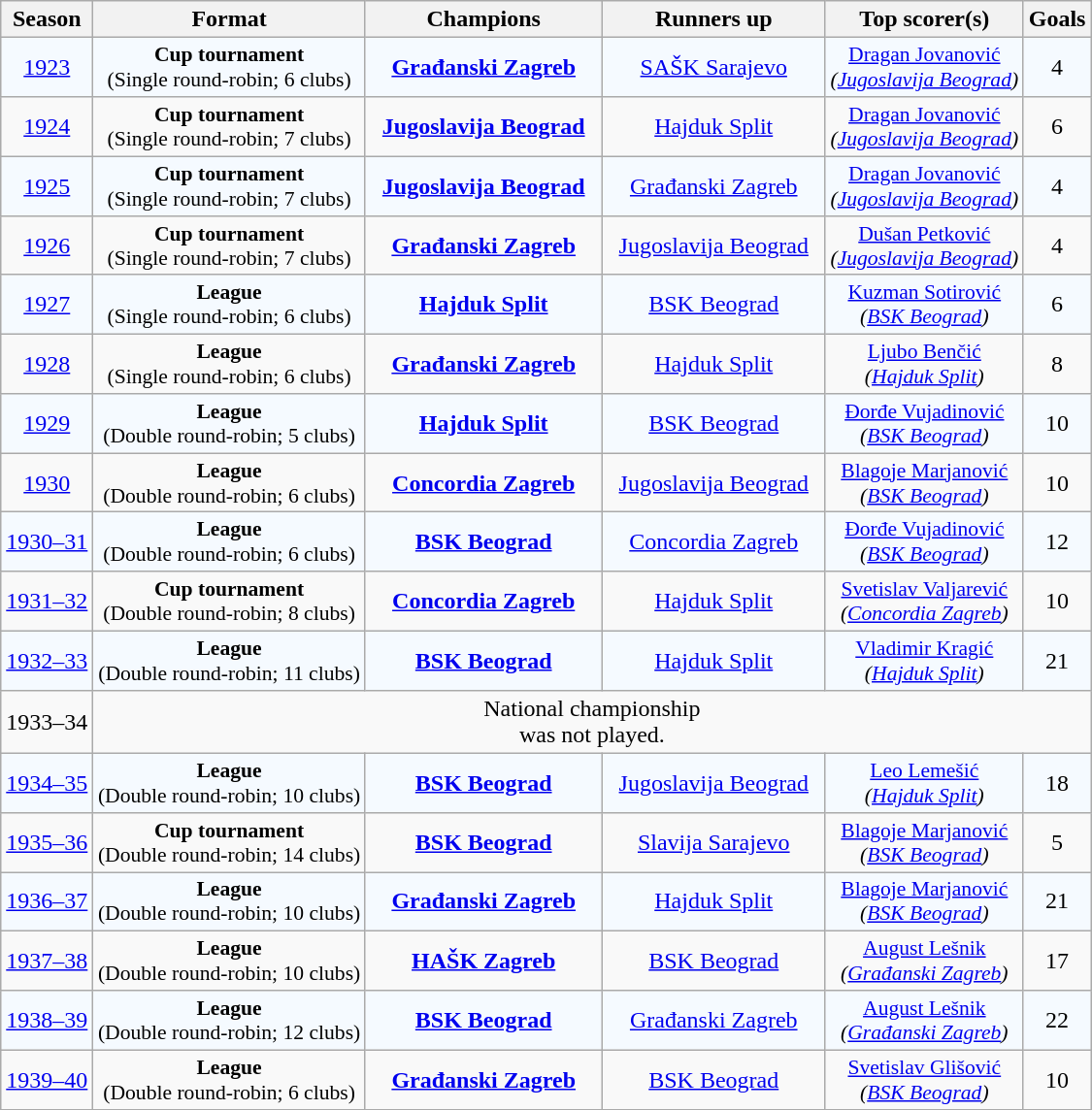<table class="wikitable sortable" style="text-align: center;">
<tr>
<th>Season</th>
<th>Format</th>
<th>Champions</th>
<th>Runners up</th>
<th>Top scorer(s)</th>
<th>Goals</th>
</tr>
<tr bgcolor=#F5FAFF>
<td><a href='#'>1923</a></td>
<td style="font-size: 90%;"><strong>Cup tournament</strong><br>(Single round-robin; 6 clubs)</td>
<td><strong><a href='#'>Građanski Zagreb</a></strong></td>
<td><a href='#'>SAŠK Sarajevo</a></td>
<td style="font-size: 90%;"><a href='#'>Dragan Jovanović</a><br><em>(<a href='#'>Jugoslavija Beograd</a>)</em></td>
<td>4</td>
</tr>
<tr>
<td><a href='#'>1924</a></td>
<td style="font-size: 90%;"><strong>Cup tournament</strong><br>(Single round-robin; 7 clubs)</td>
<td><strong><a href='#'>Jugoslavija Beograd</a></strong></td>
<td><a href='#'>Hajduk Split</a></td>
<td style="font-size: 90%;"><a href='#'>Dragan Jovanović</a><br><em>(<a href='#'>Jugoslavija Beograd</a>)</em></td>
<td>6</td>
</tr>
<tr bgcolor=#F5FAFF>
<td><a href='#'>1925</a></td>
<td style="font-size: 90%;"><strong>Cup tournament</strong><br>(Single round-robin; 7 clubs)</td>
<td>  <strong><a href='#'>Jugoslavija Beograd</a></strong>  </td>
<td><a href='#'>Građanski Zagreb</a></td>
<td style="font-size: 90%;"><a href='#'>Dragan Jovanović</a><br><em>(<a href='#'>Jugoslavija Beograd</a>)</em></td>
<td>4</td>
</tr>
<tr>
<td><a href='#'>1926</a></td>
<td style="font-size: 90%;"><strong>Cup tournament</strong><br>(Single round-robin; 7 clubs)</td>
<td><strong><a href='#'>Građanski Zagreb</a></strong></td>
<td><a href='#'>Jugoslavija Beograd</a></td>
<td style="font-size: 90%;"><a href='#'>Dušan Petković</a><br><em>(<a href='#'>Jugoslavija Beograd</a>)</em></td>
<td>4</td>
</tr>
<tr bgcolor=#F5FAFF>
<td><a href='#'>1927</a></td>
<td style="font-size: 90%;"><strong>League</strong><br>(Single round-robin; 6 clubs)</td>
<td><strong><a href='#'>Hajduk Split</a></strong></td>
<td><a href='#'>BSK Beograd</a></td>
<td style="font-size: 90%;"><a href='#'>Kuzman Sotirović</a><br><em>(<a href='#'>BSK Beograd</a>)</em></td>
<td>6</td>
</tr>
<tr>
<td><a href='#'>1928</a></td>
<td style="font-size: 90%;"><strong>League</strong><br>(Single round-robin; 6 clubs)</td>
<td><strong><a href='#'>Građanski Zagreb</a></strong></td>
<td><a href='#'>Hajduk Split</a></td>
<td style="font-size: 90%;"><a href='#'>Ljubo Benčić</a><br><em>(<a href='#'>Hajduk Split</a>)</em></td>
<td>8</td>
</tr>
<tr bgcolor=#F5FAFF>
<td><a href='#'>1929</a></td>
<td style="font-size: 90%;"><strong>League</strong><br>(Double round-robin; 5 clubs)</td>
<td><strong><a href='#'>Hajduk Split</a></strong></td>
<td><a href='#'>BSK Beograd</a></td>
<td style="font-size: 90%;"><a href='#'>Đorđe Vujadinović</a><br><em>(<a href='#'>BSK Beograd</a>)</em></td>
<td>10</td>
</tr>
<tr>
<td><a href='#'>1930</a></td>
<td style="font-size: 90%;"><strong>League</strong><br>(Double round-robin; 6 clubs)</td>
<td><strong><a href='#'>Concordia Zagreb</a></strong></td>
<td>  <a href='#'>Jugoslavija Beograd</a>  </td>
<td style="font-size: 90%;"><a href='#'>Blagoje Marjanović</a><br><em>(<a href='#'>BSK Beograd</a>)</em></td>
<td>10</td>
</tr>
<tr bgcolor=#F5FAFF>
<td><a href='#'>1930–31</a></td>
<td style="font-size: 90%;"><strong>League</strong><br>(Double round-robin; 6 clubs)</td>
<td><strong><a href='#'>BSK Beograd</a></strong></td>
<td><a href='#'>Concordia Zagreb</a></td>
<td style="font-size: 90%;"><a href='#'>Đorđe Vujadinović</a><br><em>(<a href='#'>BSK Beograd</a>)</em></td>
<td>12</td>
</tr>
<tr>
<td><a href='#'>1931–32</a></td>
<td style="font-size: 90%;"><strong>Cup tournament</strong><br>(Double round-robin; 8 clubs)</td>
<td><strong><a href='#'>Concordia Zagreb</a></strong></td>
<td><a href='#'>Hajduk Split</a></td>
<td style="font-size: 90%;"><a href='#'>Svetislav Valjarević</a><br><em>(<a href='#'>Concordia Zagreb</a>)</em></td>
<td>10</td>
</tr>
<tr bgcolor=#F5FAFF>
<td><a href='#'>1932–33</a></td>
<td style="font-size: 90%;"><strong>League</strong><br>(Double round-robin; 11 clubs)</td>
<td><strong><a href='#'>BSK Beograd</a></strong></td>
<td><a href='#'>Hajduk Split</a></td>
<td style="font-size: 90%;"><a href='#'>Vladimir Kragić</a><br><em>(<a href='#'>Hajduk Split</a>)</em></td>
<td>21</td>
</tr>
<tr>
<td>1933–34</td>
<td colspan="6">National championship<br> was not played.</td>
</tr>
<tr bgcolor=#F5FAFF>
<td><a href='#'>1934–35</a></td>
<td style="font-size: 90%;"><strong>League</strong><br>(Double round-robin; 10 clubs)</td>
<td><strong><a href='#'>BSK Beograd</a></strong></td>
<td><a href='#'>Jugoslavija Beograd</a></td>
<td style="font-size: 90%;"><a href='#'>Leo Lemešić</a><br><em>(<a href='#'>Hajduk Split</a>)</em></td>
<td>18</td>
</tr>
<tr>
<td><a href='#'>1935–36</a></td>
<td style="font-size: 90%;"><strong>Cup tournament</strong><br>(Double round-robin; 14 clubs)</td>
<td><strong><a href='#'>BSK Beograd</a></strong></td>
<td><a href='#'>Slavija Sarajevo</a></td>
<td style="font-size: 90%;"><a href='#'>Blagoje Marjanović</a><br><em>(<a href='#'>BSK Beograd</a>)</em></td>
<td>5</td>
</tr>
<tr bgcolor=#F5FAFF>
<td><a href='#'>1936–37</a></td>
<td style="font-size: 90%;"><strong>League</strong><br>(Double round-robin; 10 clubs)</td>
<td><strong><a href='#'>Građanski Zagreb</a></strong></td>
<td><a href='#'>Hajduk Split</a></td>
<td style="font-size: 90%;"><a href='#'>Blagoje Marjanović</a><br><em>(<a href='#'>BSK Beograd</a>)</em></td>
<td>21</td>
</tr>
<tr>
<td><a href='#'>1937–38</a></td>
<td style="font-size: 90%;"><strong>League</strong><br>(Double round-robin; 10 clubs)</td>
<td><strong><a href='#'>HAŠK Zagreb</a></strong></td>
<td><a href='#'>BSK Beograd</a></td>
<td style="font-size: 90%;"><a href='#'>August Lešnik</a><br><em>(<a href='#'>Građanski Zagreb</a>)</em></td>
<td>17</td>
</tr>
<tr bgcolor=#F5FAFF>
<td><a href='#'>1938–39</a></td>
<td style="font-size: 90%;"><strong>League</strong><br>(Double round-robin; 12 clubs)</td>
<td><strong><a href='#'>BSK Beograd</a></strong></td>
<td><a href='#'>Građanski Zagreb</a></td>
<td style="font-size: 90%;"><a href='#'>August Lešnik</a><br><em>(<a href='#'>Građanski Zagreb</a>)</em></td>
<td>22</td>
</tr>
<tr>
<td><a href='#'>1939–40</a></td>
<td style="font-size: 90%;"><strong>League</strong><br>(Double round-robin; 6 clubs)</td>
<td><strong><a href='#'>Građanski Zagreb</a></strong></td>
<td><a href='#'>BSK Beograd</a></td>
<td style="font-size: 90%;"><a href='#'>Svetislav Glišović</a><br><em>(<a href='#'>BSK Beograd</a>)</em></td>
<td>10</td>
</tr>
<tr>
</tr>
</table>
